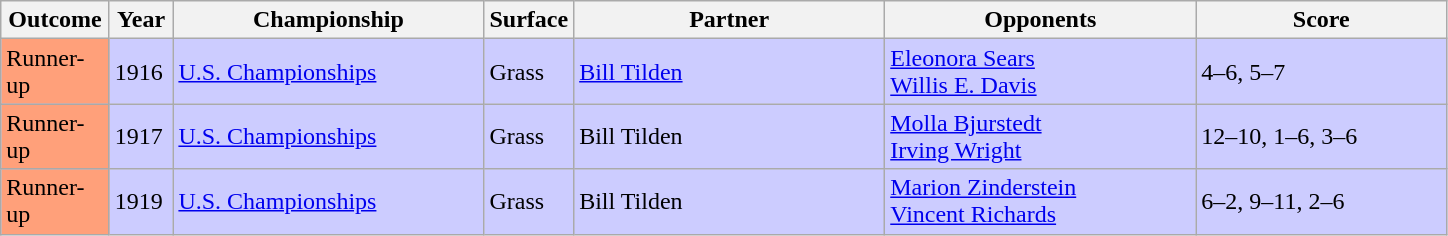<table class="sortable wikitable">
<tr>
<th style="width:65px">Outcome</th>
<th style="width:35px">Year</th>
<th style="width:200px">Championship</th>
<th style="width:50px">Surface</th>
<th style="width:200px">Partner</th>
<th style="width:200px">Opponents</th>
<th style="width:160px" class="unsortable">Score</th>
</tr>
<tr style="background:#ccf;">
<td style="background:#ffa07a;">Runner-up</td>
<td>1916</td>
<td><a href='#'>U.S. Championships</a></td>
<td>Grass</td>
<td> <a href='#'>Bill Tilden</a></td>
<td> <a href='#'>Eleonora Sears</a> <br>  <a href='#'>Willis E. Davis</a></td>
<td>4–6, 5–7</td>
</tr>
<tr style="background:#ccf;">
<td style="background:#ffa07a;">Runner-up</td>
<td>1917</td>
<td><a href='#'>U.S. Championships</a></td>
<td>Grass</td>
<td> Bill Tilden</td>
<td> <a href='#'>Molla Bjurstedt</a> <br>  <a href='#'>Irving Wright</a></td>
<td>12–10, 1–6, 3–6</td>
</tr>
<tr style="background:#ccf;">
<td style="background:#ffa07a;">Runner-up</td>
<td>1919</td>
<td><a href='#'>U.S. Championships</a></td>
<td>Grass</td>
<td> Bill Tilden</td>
<td> <a href='#'>Marion Zinderstein</a> <br>  <a href='#'>Vincent Richards</a></td>
<td>6–2, 9–11, 2–6</td>
</tr>
</table>
